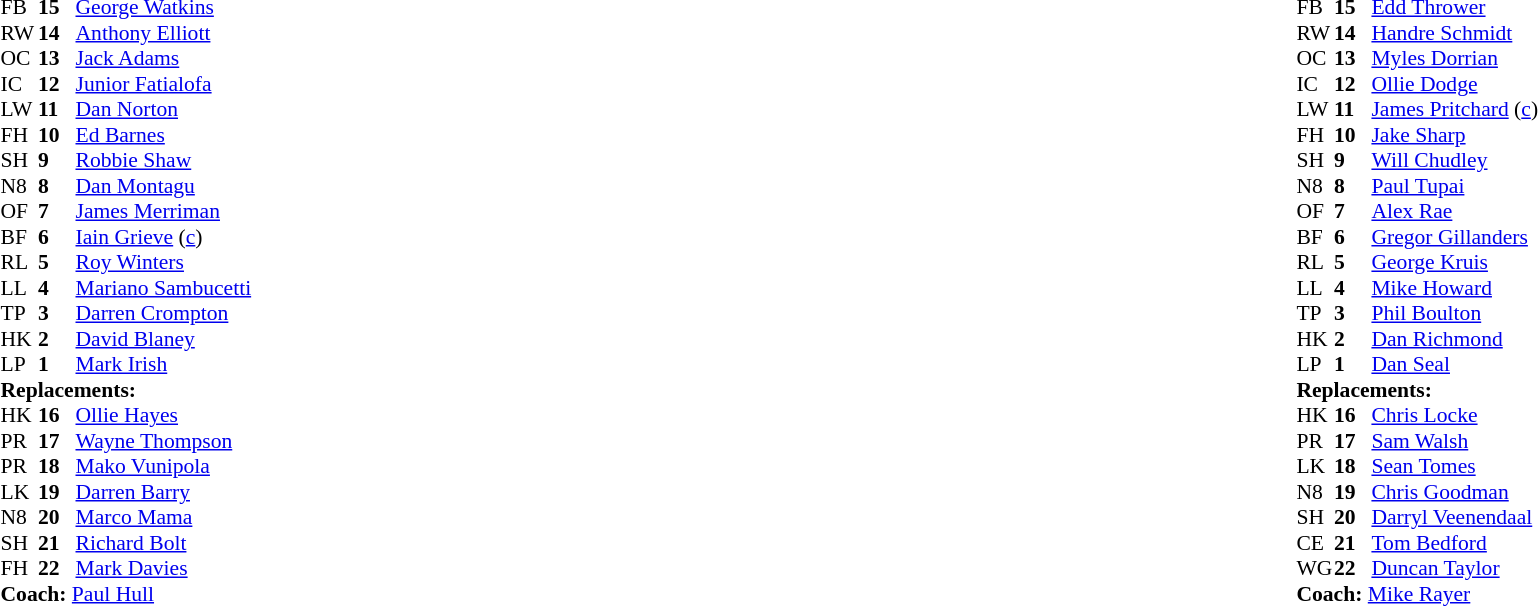<table width="100%">
<tr>
<td valign="top" width="50%"><br><table style="font-size: 90%" cellspacing="0" cellpadding="0">
<tr>
<th width="25"></th>
<th width="25"></th>
</tr>
<tr>
<td>FB</td>
<td><strong>15</strong></td>
<td> <a href='#'>George Watkins</a></td>
</tr>
<tr>
<td>RW</td>
<td><strong>14</strong></td>
<td> <a href='#'>Anthony Elliott</a></td>
</tr>
<tr>
<td>OC</td>
<td><strong>13</strong></td>
<td> <a href='#'>Jack Adams</a></td>
</tr>
<tr>
<td>IC</td>
<td><strong>12</strong></td>
<td> <a href='#'>Junior Fatialofa</a></td>
</tr>
<tr>
<td>LW</td>
<td><strong>11</strong></td>
<td> <a href='#'>Dan Norton</a></td>
</tr>
<tr>
<td>FH</td>
<td><strong>10</strong></td>
<td> <a href='#'>Ed Barnes</a></td>
</tr>
<tr>
<td>SH</td>
<td><strong>9</strong></td>
<td> <a href='#'>Robbie Shaw</a></td>
<td></td>
</tr>
<tr>
<td>N8</td>
<td><strong>8</strong></td>
<td> <a href='#'>Dan Montagu</a></td>
</tr>
<tr>
<td>OF</td>
<td><strong>7</strong></td>
<td> <a href='#'>James Merriman</a></td>
</tr>
<tr>
<td>BF</td>
<td><strong>6</strong></td>
<td> <a href='#'>Iain Grieve</a> (<a href='#'>c</a>)</td>
</tr>
<tr>
<td>RL</td>
<td><strong>5</strong></td>
<td> <a href='#'>Roy Winters</a></td>
</tr>
<tr>
<td>LL</td>
<td><strong>4</strong></td>
<td> <a href='#'>Mariano Sambucetti</a></td>
<td></td>
</tr>
<tr>
<td>TP</td>
<td><strong>3</strong></td>
<td> <a href='#'>Darren Crompton</a></td>
<td></td>
</tr>
<tr>
<td>HK</td>
<td><strong>2</strong></td>
<td> <a href='#'>David Blaney</a></td>
</tr>
<tr>
<td>LP</td>
<td><strong>1</strong></td>
<td> <a href='#'>Mark Irish</a></td>
<td></td>
</tr>
<tr>
<td colspan=3><strong>Replacements:</strong></td>
</tr>
<tr>
<td>HK</td>
<td><strong>16</strong></td>
<td> <a href='#'>Ollie Hayes</a></td>
</tr>
<tr>
<td>PR</td>
<td><strong>17</strong></td>
<td> <a href='#'>Wayne Thompson</a></td>
<td></td>
</tr>
<tr>
<td>PR</td>
<td><strong>18</strong></td>
<td> <a href='#'>Mako Vunipola</a></td>
<td></td>
</tr>
<tr>
<td>LK</td>
<td><strong>19</strong></td>
<td> <a href='#'>Darren Barry</a></td>
<td></td>
</tr>
<tr>
<td>N8</td>
<td><strong>20</strong></td>
<td> <a href='#'>Marco Mama</a></td>
</tr>
<tr>
<td>SH</td>
<td><strong>21</strong></td>
<td> <a href='#'>Richard Bolt</a></td>
<td></td>
</tr>
<tr>
<td>FH</td>
<td><strong>22</strong></td>
<td> <a href='#'>Mark Davies</a></td>
</tr>
<tr>
<td colspan=3><strong>Coach:</strong>  <a href='#'>Paul Hull</a></td>
</tr>
<tr>
<td colspan="4"></td>
</tr>
</table>
</td>
<td valign="top" width="50%"><br><table style="font-size: 90%" cellspacing="0" cellpadding="0"  align="center">
<tr>
<th width="25"></th>
<th width="25"></th>
</tr>
<tr>
<td>FB</td>
<td><strong>15</strong></td>
<td> <a href='#'>Edd Thrower</a></td>
<td></td>
</tr>
<tr>
<td>RW</td>
<td><strong>14</strong></td>
<td> <a href='#'>Handre Schmidt</a></td>
</tr>
<tr>
<td>OC</td>
<td><strong>13</strong></td>
<td> <a href='#'>Myles Dorrian</a></td>
</tr>
<tr>
<td>IC</td>
<td><strong>12</strong></td>
<td> <a href='#'>Ollie Dodge</a></td>
</tr>
<tr>
<td>LW</td>
<td><strong>11</strong></td>
<td> <a href='#'>James Pritchard</a> (<a href='#'>c</a>)</td>
</tr>
<tr>
<td>FH</td>
<td><strong>10</strong></td>
<td> <a href='#'>Jake Sharp</a></td>
</tr>
<tr>
<td>SH</td>
<td><strong>9</strong></td>
<td> <a href='#'>Will Chudley</a></td>
<td></td>
</tr>
<tr>
<td>N8</td>
<td><strong>8</strong></td>
<td> <a href='#'>Paul Tupai</a></td>
</tr>
<tr>
<td>OF</td>
<td><strong>7</strong></td>
<td> <a href='#'>Alex Rae</a></td>
<td></td>
</tr>
<tr>
<td>BF</td>
<td><strong>6</strong></td>
<td> <a href='#'>Gregor Gillanders</a></td>
<td></td>
</tr>
<tr>
<td>RL</td>
<td><strong>5</strong></td>
<td> <a href='#'>George Kruis</a></td>
</tr>
<tr>
<td>LL</td>
<td><strong>4</strong></td>
<td> <a href='#'>Mike Howard</a></td>
</tr>
<tr>
<td>TP</td>
<td><strong>3</strong></td>
<td> <a href='#'>Phil Boulton</a></td>
<td></td>
</tr>
<tr>
<td>HK</td>
<td><strong>2</strong></td>
<td> <a href='#'>Dan Richmond</a></td>
</tr>
<tr>
<td>LP</td>
<td><strong>1</strong></td>
<td> <a href='#'>Dan Seal</a></td>
</tr>
<tr>
<td colspan=3><strong>Replacements:</strong></td>
</tr>
<tr>
<td>HK</td>
<td><strong>16</strong></td>
<td> <a href='#'>Chris Locke</a></td>
</tr>
<tr>
<td>PR</td>
<td><strong>17</strong></td>
<td> <a href='#'>Sam Walsh</a></td>
<td></td>
</tr>
<tr>
<td>LK</td>
<td><strong>18</strong></td>
<td> <a href='#'>Sean Tomes</a></td>
<td></td>
</tr>
<tr>
<td>N8</td>
<td><strong>19</strong></td>
<td> <a href='#'>Chris Goodman</a></td>
</tr>
<tr>
<td>SH</td>
<td><strong>20</strong></td>
<td> <a href='#'>Darryl Veenendaal</a></td>
<td></td>
</tr>
<tr>
<td>CE</td>
<td><strong>21</strong></td>
<td> <a href='#'>Tom Bedford</a></td>
</tr>
<tr>
<td>WG</td>
<td><strong>22</strong></td>
<td> <a href='#'>Duncan Taylor</a></td>
<td></td>
</tr>
<tr>
<td colspan=3><strong>Coach:</strong>  <a href='#'>Mike Rayer</a></td>
</tr>
<tr>
<td colspan="4"></td>
</tr>
</table>
</td>
</tr>
</table>
